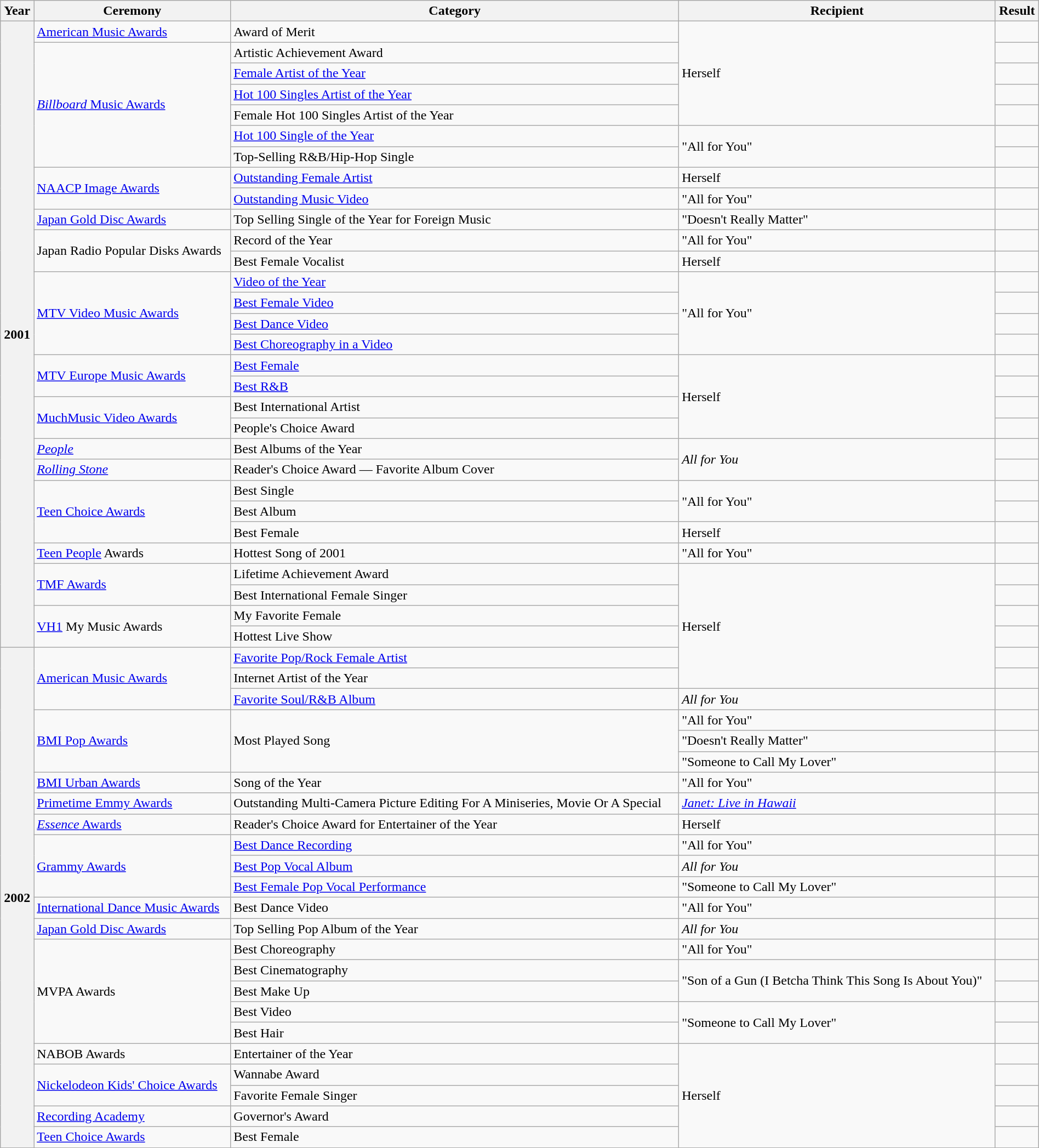<table class="wikitable sortable plainrowheaders" style="border:none; margin:0; width:100%;">
<tr>
<th scope="col">Year</th>
<th scope="col">Ceremony</th>
<th scope="col">Category</th>
<th scope="col">Recipient</th>
<th scope="col">Result</th>
</tr>
<tr>
<th scope="row" rowspan="30">2001</th>
<td><a href='#'>American Music Awards</a></td>
<td>Award of Merit</td>
<td rowspan="5">Herself</td>
<td></td>
</tr>
<tr>
<td rowspan="6"><a href='#'><em>Billboard</em> Music Awards</a></td>
<td>Artistic Achievement Award</td>
<td></td>
</tr>
<tr>
<td><a href='#'>Female Artist of the Year</a></td>
<td></td>
</tr>
<tr>
<td><a href='#'>Hot 100 Singles Artist of the Year</a></td>
<td></td>
</tr>
<tr>
<td>Female Hot 100 Singles Artist of the Year</td>
<td></td>
</tr>
<tr>
<td><a href='#'>Hot 100 Single of the Year</a></td>
<td rowspan="2">"All for You"</td>
<td></td>
</tr>
<tr>
<td>Top-Selling R&B/Hip-Hop Single</td>
<td></td>
</tr>
<tr>
<td rowspan="2"><a href='#'>NAACP Image Awards</a></td>
<td><a href='#'>Outstanding Female Artist</a></td>
<td>Herself</td>
<td></td>
</tr>
<tr>
<td><a href='#'>Outstanding Music Video</a></td>
<td>"All for You"</td>
<td></td>
</tr>
<tr>
<td><a href='#'>Japan Gold Disc Awards</a></td>
<td>Top Selling Single of the Year for Foreign Music</td>
<td>"Doesn't Really Matter"</td>
<td></td>
</tr>
<tr>
<td rowspan="2">Japan Radio Popular Disks Awards</td>
<td>Record of the Year</td>
<td>"All for You"</td>
<td></td>
</tr>
<tr>
<td>Best Female Vocalist</td>
<td>Herself</td>
<td></td>
</tr>
<tr>
<td rowspan="4"><a href='#'>MTV Video Music Awards</a></td>
<td><a href='#'>Video of the Year</a></td>
<td rowspan="4">"All for You"</td>
<td></td>
</tr>
<tr>
<td><a href='#'>Best Female Video</a></td>
<td></td>
</tr>
<tr>
<td><a href='#'>Best Dance Video</a></td>
<td></td>
</tr>
<tr>
<td><a href='#'>Best Choreography in a Video</a></td>
<td></td>
</tr>
<tr>
<td rowspan="2"><a href='#'>MTV Europe Music Awards</a></td>
<td><a href='#'>Best Female</a></td>
<td rowspan="4">Herself</td>
<td></td>
</tr>
<tr>
<td><a href='#'>Best R&B</a></td>
<td></td>
</tr>
<tr>
<td rowspan="2"><a href='#'>MuchMusic Video Awards</a></td>
<td>Best International Artist</td>
<td></td>
</tr>
<tr>
<td>People's Choice Award</td>
<td></td>
</tr>
<tr>
<td><em><a href='#'>People</a></em></td>
<td>Best Albums of the Year</td>
<td rowspan="2"><em>All for You</em></td>
<td></td>
</tr>
<tr>
<td><em><a href='#'>Rolling Stone</a></em></td>
<td>Reader's Choice Award — Favorite Album Cover</td>
<td></td>
</tr>
<tr>
<td rowspan="3"><a href='#'>Teen Choice Awards</a></td>
<td>Best Single</td>
<td rowspan="2">"All for You"</td>
<td></td>
</tr>
<tr>
<td>Best Album</td>
<td></td>
</tr>
<tr>
<td>Best Female</td>
<td>Herself</td>
<td></td>
</tr>
<tr>
<td><a href='#'>Teen People</a> Awards</td>
<td>Hottest Song of 2001</td>
<td>"All for You"</td>
<td></td>
</tr>
<tr>
<td rowspan="2"><a href='#'>TMF Awards</a></td>
<td>Lifetime Achievement Award</td>
<td rowspan="6">Herself</td>
<td></td>
</tr>
<tr>
<td>Best International Female Singer</td>
<td></td>
</tr>
<tr>
<td rowspan="2"><a href='#'>VH1</a> My Music Awards</td>
<td>My Favorite Female</td>
<td></td>
</tr>
<tr>
<td>Hottest Live Show</td>
<td></td>
</tr>
<tr>
<th scope="row" rowspan="24">2002</th>
<td rowspan="3"><a href='#'>American Music Awards</a></td>
<td><a href='#'>Favorite Pop/Rock Female Artist</a></td>
<td></td>
</tr>
<tr>
<td>Internet Artist of the Year</td>
<td></td>
</tr>
<tr>
<td><a href='#'>Favorite Soul/R&B Album</a></td>
<td><em>All for You</em></td>
<td></td>
</tr>
<tr>
<td rowspan="3"><a href='#'>BMI Pop Awards</a></td>
<td rowspan="3">Most Played Song</td>
<td>"All for You"</td>
<td></td>
</tr>
<tr>
<td>"Doesn't Really Matter"</td>
<td></td>
</tr>
<tr>
<td>"Someone to Call My Lover"</td>
<td></td>
</tr>
<tr>
<td><a href='#'>BMI Urban Awards</a></td>
<td>Song of the Year</td>
<td>"All for You"</td>
<td></td>
</tr>
<tr>
<td><a href='#'>Primetime Emmy Awards</a></td>
<td>Outstanding Multi-Camera Picture Editing For A Miniseries, Movie Or A Special</td>
<td><em><a href='#'>Janet: Live in Hawaii</a></em></td>
<td></td>
</tr>
<tr>
<td><a href='#'><em>Essence</em> Awards</a></td>
<td>Reader's Choice Award for Entertainer of the Year</td>
<td>Herself</td>
<td></td>
</tr>
<tr>
<td rowspan="3"><a href='#'>Grammy Awards</a></td>
<td><a href='#'>Best Dance Recording</a></td>
<td>"All for You"</td>
<td></td>
</tr>
<tr>
<td><a href='#'>Best Pop Vocal Album</a></td>
<td><em>All for You</em></td>
<td></td>
</tr>
<tr>
<td><a href='#'>Best Female Pop Vocal Performance</a></td>
<td>"Someone to Call My Lover"</td>
<td></td>
</tr>
<tr>
<td><a href='#'>International Dance Music Awards</a></td>
<td>Best Dance Video</td>
<td>"All for You"</td>
<td></td>
</tr>
<tr>
<td><a href='#'>Japan Gold Disc Awards</a></td>
<td>Top Selling Pop Album of the Year</td>
<td><em>All for You</em></td>
<td></td>
</tr>
<tr>
<td rowspan="5">MVPA Awards</td>
<td>Best Choreography</td>
<td>"All for You"</td>
<td></td>
</tr>
<tr>
<td>Best Cinematography</td>
<td rowspan="2">"Son of a Gun (I Betcha Think This Song Is About You)"</td>
<td></td>
</tr>
<tr>
<td>Best Make Up</td>
<td></td>
</tr>
<tr>
<td>Best Video</td>
<td rowspan="2">"Someone to Call My Lover"</td>
<td></td>
</tr>
<tr>
<td>Best Hair</td>
<td></td>
</tr>
<tr>
<td>NABOB Awards</td>
<td>Entertainer of the Year</td>
<td rowspan="5">Herself</td>
<td></td>
</tr>
<tr>
<td rowspan="2"><a href='#'>Nickelodeon Kids' Choice Awards</a></td>
<td>Wannabe Award</td>
<td></td>
</tr>
<tr>
<td>Favorite Female Singer</td>
<td></td>
</tr>
<tr>
<td><a href='#'>Recording Academy</a></td>
<td>Governor's Award</td>
<td></td>
</tr>
<tr>
<td><a href='#'>Teen Choice Awards</a></td>
<td>Best Female</td>
<td></td>
</tr>
</table>
